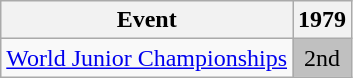<table class="wikitable" style="text-align:center">
<tr>
<th>Event</th>
<th>1979</th>
</tr>
<tr>
<td align=left><a href='#'>World Junior Championships</a></td>
<td bgcolor=silver>2nd</td>
</tr>
</table>
